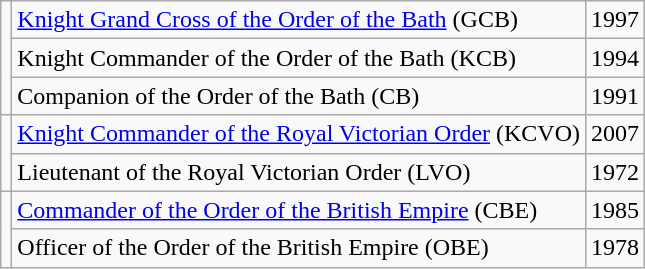<table class="wikitable">
<tr>
<td rowspan=3></td>
<td><a href='#'>Knight Grand Cross of the Order of the Bath</a> (GCB)</td>
<td>1997</td>
</tr>
<tr>
<td>Knight Commander of the Order of the Bath (KCB)</td>
<td>1994</td>
</tr>
<tr>
<td>Companion of the Order of the Bath (CB)</td>
<td>1991</td>
</tr>
<tr>
<td rowspan=2></td>
<td><a href='#'>Knight Commander of the Royal Victorian Order</a> (KCVO)</td>
<td>2007</td>
</tr>
<tr>
<td>Lieutenant of the Royal Victorian Order (LVO)</td>
<td>1972</td>
</tr>
<tr>
<td rowspan=2></td>
<td><a href='#'>Commander of the Order of the British Empire</a> (CBE)</td>
<td>1985</td>
</tr>
<tr>
<td>Officer of the Order of the British Empire (OBE)</td>
<td>1978</td>
</tr>
</table>
